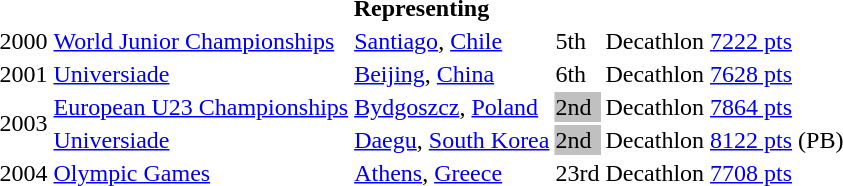<table>
<tr>
<th colspan="6">Representing </th>
</tr>
<tr>
<td>2000</td>
<td><a href='#'>World Junior Championships</a></td>
<td><a href='#'>Santiago</a>, <a href='#'>Chile</a></td>
<td>5th</td>
<td>Decathlon</td>
<td><a href='#'>7222 pts</a></td>
</tr>
<tr>
<td>2001</td>
<td><a href='#'>Universiade</a></td>
<td><a href='#'>Beijing</a>, <a href='#'>China</a></td>
<td>6th</td>
<td>Decathlon</td>
<td><a href='#'>7628 pts</a></td>
</tr>
<tr>
<td rowspan=2>2003</td>
<td><a href='#'>European U23 Championships</a></td>
<td><a href='#'>Bydgoszcz</a>, <a href='#'>Poland</a></td>
<td bgcolor="silver">2nd</td>
<td>Decathlon</td>
<td><a href='#'>7864 pts</a></td>
</tr>
<tr>
<td><a href='#'>Universiade</a></td>
<td><a href='#'>Daegu</a>, <a href='#'>South Korea</a></td>
<td bgcolor="silver">2nd</td>
<td>Decathlon</td>
<td><a href='#'>8122 pts</a> (PB)</td>
</tr>
<tr>
<td>2004</td>
<td><a href='#'>Olympic Games</a></td>
<td><a href='#'>Athens</a>, <a href='#'>Greece</a></td>
<td>23rd</td>
<td>Decathlon</td>
<td><a href='#'>7708 pts</a></td>
</tr>
</table>
